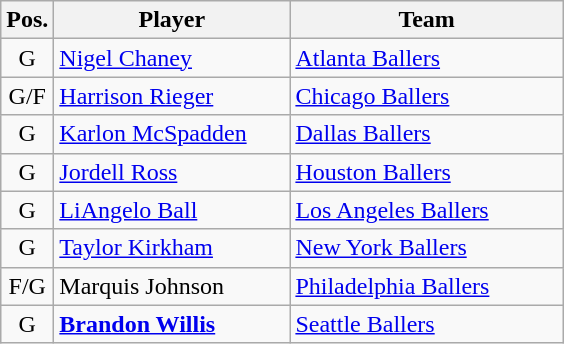<table class="wikitable">
<tr>
<th>Pos.</th>
<th style="width:150px;">Player</th>
<th width=175>Team</th>
</tr>
<tr>
<td style="text-align:center">G</td>
<td><a href='#'>Nigel Chaney</a></td>
<td><a href='#'>Atlanta Ballers</a></td>
</tr>
<tr>
<td style="text-align:center">G/F</td>
<td><a href='#'>Harrison Rieger</a></td>
<td><a href='#'>Chicago Ballers</a></td>
</tr>
<tr>
<td style="text-align:center">G</td>
<td><a href='#'>Karlon McSpadden</a></td>
<td><a href='#'>Dallas Ballers</a></td>
</tr>
<tr>
<td style="text-align:center">G</td>
<td><a href='#'>Jordell Ross</a></td>
<td><a href='#'>Houston Ballers</a></td>
</tr>
<tr>
<td style="text-align:center">G</td>
<td><a href='#'>LiAngelo Ball</a></td>
<td><a href='#'>Los Angeles Ballers</a></td>
</tr>
<tr>
<td style="text-align:center">G</td>
<td><a href='#'>Taylor Kirkham</a></td>
<td><a href='#'>New York Ballers</a></td>
</tr>
<tr>
<td style="text-align:center">F/G</td>
<td>Marquis Johnson</td>
<td><a href='#'>Philadelphia Ballers</a></td>
</tr>
<tr>
<td style="text-align:center">G</td>
<td><strong><a href='#'>Brandon Willis</a></strong></td>
<td><a href='#'>Seattle Ballers</a></td>
</tr>
</table>
